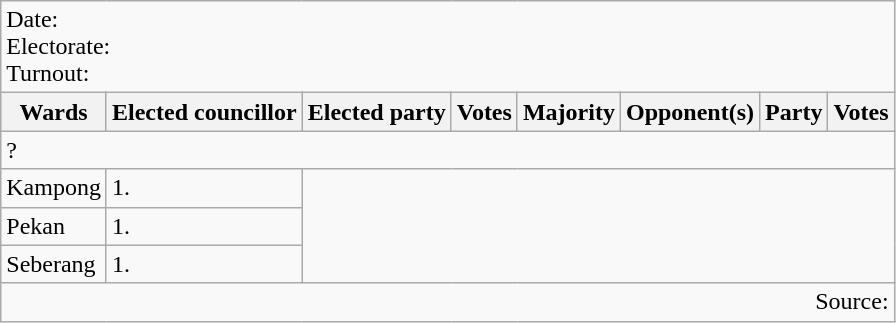<table class=wikitable>
<tr>
<td colspan=8>Date: <br>Electorate: <br>Turnout:</td>
</tr>
<tr>
<th>Wards</th>
<th>Elected councillor</th>
<th>Elected party</th>
<th>Votes</th>
<th>Majority</th>
<th>Opponent(s)</th>
<th>Party</th>
<th>Votes</th>
</tr>
<tr>
<td colspan=8>? </td>
</tr>
<tr>
<td>Kampong</td>
<td>1.</td>
</tr>
<tr>
<td>Pekan</td>
<td>1.</td>
</tr>
<tr>
<td>Seberang</td>
<td>1.</td>
</tr>
<tr>
<td colspan=8 align=right>Source:</td>
</tr>
</table>
